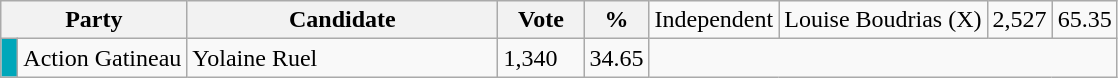<table class="wikitable">
<tr>
<th bgcolor="#DDDDFF" width="100px" colspan="2">Party</th>
<th bgcolor="#DDDDFF" width="200px">Candidate</th>
<th bgcolor="#DDDDFF" width="50px">Vote</th>
<th bgcolor="#DDDDFF" width="30px">%<br></th>
<td>Independent</td>
<td>Louise Boudrias (X)</td>
<td>2,527</td>
<td>65.35</td>
</tr>
<tr>
<td bgcolor=#00a7ba> </td>
<td>Action Gatineau</td>
<td>Yolaine Ruel</td>
<td>1,340</td>
<td>34.65</td>
</tr>
</table>
